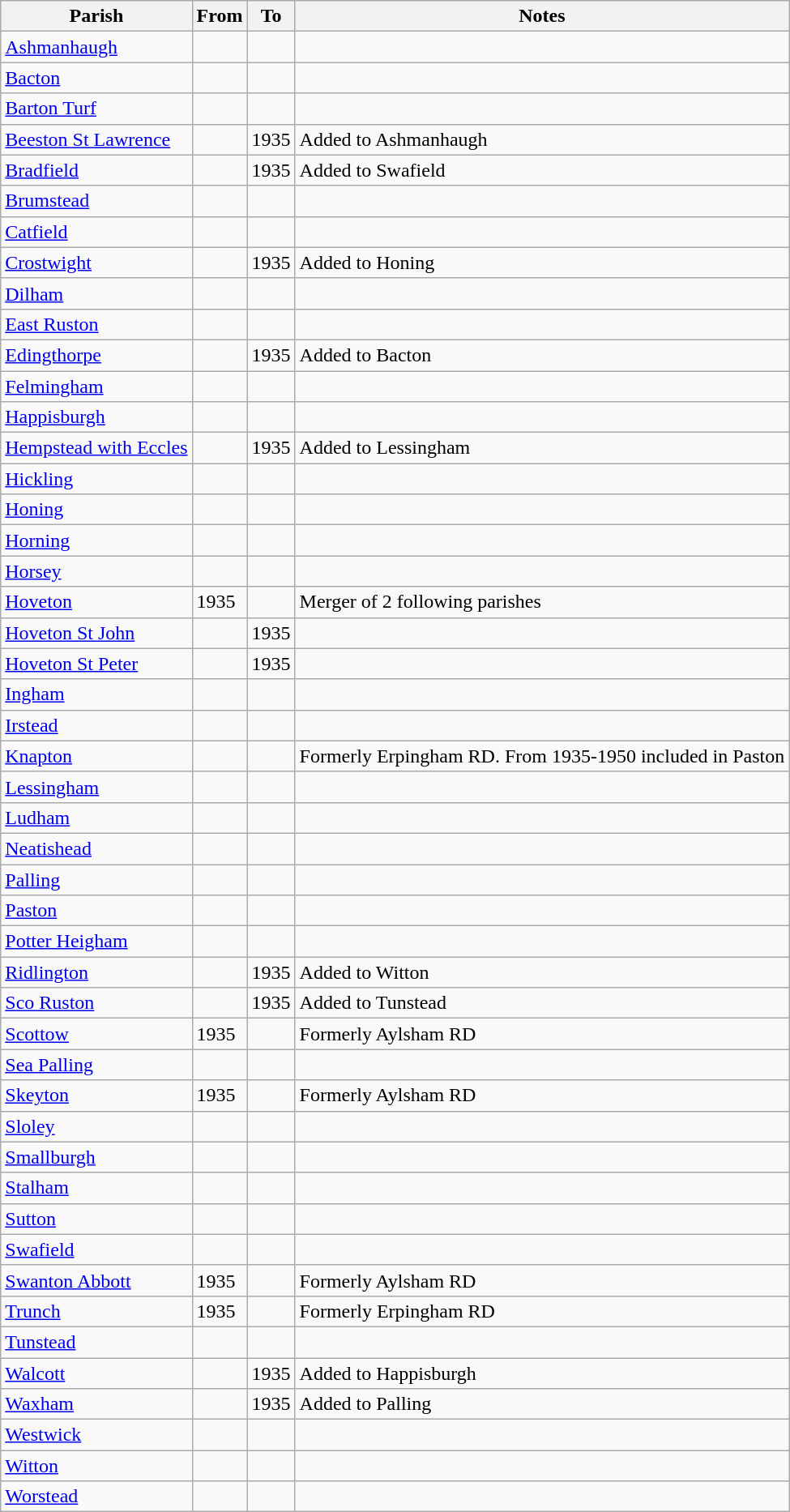<table class="wikitable">
<tr>
<th>Parish</th>
<th>From</th>
<th>To</th>
<th>Notes</th>
</tr>
<tr>
<td><a href='#'>Ashmanhaugh</a></td>
<td></td>
<td></td>
<td></td>
</tr>
<tr>
<td><a href='#'>Bacton</a></td>
<td></td>
<td></td>
<td></td>
</tr>
<tr>
<td><a href='#'>Barton Turf</a></td>
<td></td>
<td></td>
<td></td>
</tr>
<tr>
<td><a href='#'>Beeston St Lawrence</a></td>
<td></td>
<td>1935</td>
<td>Added to Ashmanhaugh</td>
</tr>
<tr>
<td><a href='#'>Bradfield</a></td>
<td></td>
<td>1935</td>
<td>Added to Swafield</td>
</tr>
<tr>
<td><a href='#'>Brumstead</a></td>
<td></td>
<td></td>
<td></td>
</tr>
<tr>
<td><a href='#'>Catfield</a></td>
<td></td>
<td></td>
<td></td>
</tr>
<tr>
<td><a href='#'>Crostwight</a></td>
<td></td>
<td>1935</td>
<td>Added to Honing</td>
</tr>
<tr>
<td><a href='#'>Dilham</a></td>
<td></td>
<td></td>
<td></td>
</tr>
<tr>
<td><a href='#'>East Ruston</a></td>
<td></td>
<td></td>
<td></td>
</tr>
<tr>
<td><a href='#'>Edingthorpe</a></td>
<td></td>
<td>1935</td>
<td>Added to Bacton</td>
</tr>
<tr>
<td><a href='#'>Felmingham</a></td>
<td></td>
<td></td>
<td></td>
</tr>
<tr>
<td><a href='#'>Happisburgh</a></td>
<td></td>
<td></td>
<td></td>
</tr>
<tr>
<td><a href='#'>Hempstead with Eccles</a></td>
<td></td>
<td>1935</td>
<td>Added to Lessingham</td>
</tr>
<tr>
<td><a href='#'>Hickling</a></td>
<td></td>
<td></td>
<td></td>
</tr>
<tr>
<td><a href='#'>Honing</a></td>
<td></td>
<td></td>
<td></td>
</tr>
<tr>
<td><a href='#'>Horning</a></td>
<td></td>
<td></td>
<td></td>
</tr>
<tr>
<td><a href='#'>Horsey</a></td>
<td></td>
<td></td>
<td></td>
</tr>
<tr>
<td><a href='#'>Hoveton</a></td>
<td>1935</td>
<td></td>
<td>Merger of 2 following parishes</td>
</tr>
<tr>
<td><a href='#'>Hoveton St John</a></td>
<td></td>
<td>1935</td>
<td></td>
</tr>
<tr>
<td><a href='#'>Hoveton St Peter</a></td>
<td></td>
<td>1935</td>
<td></td>
</tr>
<tr>
<td><a href='#'>Ingham</a></td>
<td></td>
<td></td>
<td></td>
</tr>
<tr>
<td><a href='#'>Irstead</a></td>
<td></td>
<td></td>
<td></td>
</tr>
<tr>
<td><a href='#'>Knapton</a></td>
<td></td>
<td></td>
<td>Formerly Erpingham RD. From 1935-1950 included in Paston</td>
</tr>
<tr>
<td><a href='#'>Lessingham</a></td>
<td></td>
<td></td>
<td></td>
</tr>
<tr>
<td><a href='#'>Ludham</a></td>
<td></td>
<td></td>
<td></td>
</tr>
<tr>
<td><a href='#'>Neatishead</a></td>
<td></td>
<td></td>
<td></td>
</tr>
<tr>
<td><a href='#'>Palling</a></td>
<td></td>
<td></td>
<td></td>
</tr>
<tr>
<td><a href='#'>Paston</a></td>
<td></td>
<td></td>
<td></td>
</tr>
<tr>
<td><a href='#'>Potter Heigham</a></td>
<td></td>
<td></td>
<td></td>
</tr>
<tr>
<td><a href='#'>Ridlington</a></td>
<td></td>
<td>1935</td>
<td>Added to Witton</td>
</tr>
<tr>
<td><a href='#'>Sco Ruston</a></td>
<td></td>
<td>1935</td>
<td>Added to Tunstead</td>
</tr>
<tr>
<td><a href='#'>Scottow</a></td>
<td>1935</td>
<td></td>
<td>Formerly Aylsham RD</td>
</tr>
<tr>
<td><a href='#'>Sea Palling</a></td>
<td></td>
<td></td>
<td></td>
</tr>
<tr>
<td><a href='#'>Skeyton</a></td>
<td>1935</td>
<td></td>
<td>Formerly Aylsham RD</td>
</tr>
<tr>
<td><a href='#'>Sloley</a></td>
<td></td>
<td></td>
<td></td>
</tr>
<tr>
<td><a href='#'>Smallburgh</a></td>
<td></td>
<td></td>
<td></td>
</tr>
<tr>
<td><a href='#'>Stalham</a></td>
<td></td>
<td></td>
<td></td>
</tr>
<tr>
<td><a href='#'>Sutton</a></td>
<td></td>
<td></td>
<td></td>
</tr>
<tr>
<td><a href='#'>Swafield</a></td>
<td></td>
<td></td>
<td></td>
</tr>
<tr>
<td><a href='#'>Swanton Abbott</a></td>
<td>1935</td>
<td></td>
<td>Formerly Aylsham RD</td>
</tr>
<tr>
<td><a href='#'>Trunch</a></td>
<td>1935</td>
<td></td>
<td>Formerly Erpingham RD</td>
</tr>
<tr>
<td><a href='#'>Tunstead</a></td>
<td></td>
<td></td>
<td></td>
</tr>
<tr>
<td><a href='#'>Walcott</a></td>
<td></td>
<td>1935</td>
<td>Added to Happisburgh</td>
</tr>
<tr>
<td><a href='#'>Waxham</a></td>
<td></td>
<td>1935</td>
<td>Added to Palling</td>
</tr>
<tr>
<td><a href='#'>Westwick</a></td>
<td></td>
<td></td>
<td></td>
</tr>
<tr>
<td><a href='#'>Witton</a></td>
<td></td>
<td></td>
<td></td>
</tr>
<tr>
<td><a href='#'>Worstead</a></td>
<td></td>
<td></td>
<td></td>
</tr>
</table>
